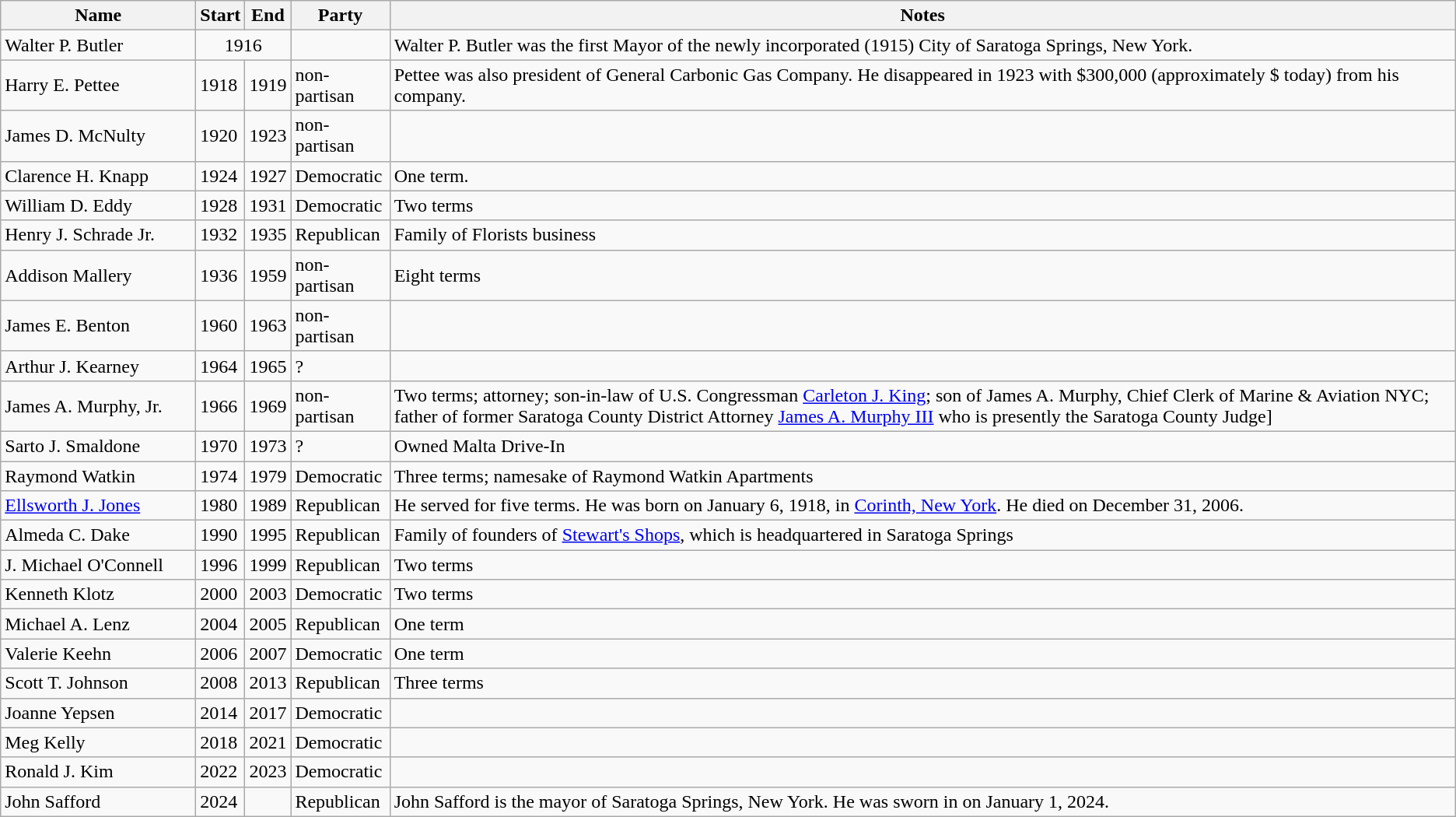<table class="wikitable">
<tr>
<th style="width:10em">Name</th>
<th>Start</th>
<th>End</th>
<th>Party</th>
<th>Notes</th>
</tr>
<tr>
<td>Walter P. Butler</td>
<td colspan=2 align=center>1916</td>
<td></td>
<td>Walter P. Butler was the first Mayor of the newly incorporated (1915) City of Saratoga Springs, New York.</td>
</tr>
<tr>
<td>Harry E. Pettee</td>
<td>1918</td>
<td>1919</td>
<td>non-partisan</td>
<td>Pettee was also president of General Carbonic Gas Company. He disappeared in 1923 with $300,000 (approximately $ today) from his company.</td>
</tr>
<tr>
<td>James D. McNulty</td>
<td>1920</td>
<td>1923</td>
<td>non-partisan</td>
<td></td>
</tr>
<tr>
<td>Clarence H. Knapp</td>
<td>1924</td>
<td>1927</td>
<td>Democratic</td>
<td>One term.</td>
</tr>
<tr>
<td>William D. Eddy</td>
<td>1928</td>
<td>1931</td>
<td>Democratic</td>
<td>Two terms</td>
</tr>
<tr>
<td>Henry J. Schrade Jr.</td>
<td>1932</td>
<td>1935</td>
<td>Republican</td>
<td>Family of Florists business</td>
</tr>
<tr>
<td>Addison Mallery</td>
<td>1936</td>
<td>1959</td>
<td>non-partisan</td>
<td>Eight terms</td>
</tr>
<tr>
<td>James E. Benton</td>
<td>1960</td>
<td>1963</td>
<td>non-partisan</td>
<td></td>
</tr>
<tr>
<td>Arthur J. Kearney</td>
<td>1964</td>
<td>1965</td>
<td>?</td>
<td></td>
</tr>
<tr>
<td>James A. Murphy, Jr.</td>
<td>1966</td>
<td>1969</td>
<td>non-partisan</td>
<td>Two terms; attorney; son-in-law of U.S. Congressman <a href='#'>Carleton J. King</a>; son of James A. Murphy, Chief Clerk of Marine & Aviation NYC; father of former Saratoga County District Attorney <a href='#'>James A. Murphy III</a> who is presently the Saratoga County Judge]</td>
</tr>
<tr>
<td>Sarto J. Smaldone</td>
<td>1970</td>
<td>1973</td>
<td>?</td>
<td>Owned Malta Drive-In</td>
</tr>
<tr>
<td>Raymond Watkin</td>
<td>1974</td>
<td>1979</td>
<td>Democratic</td>
<td>Three terms; namesake of Raymond Watkin Apartments</td>
</tr>
<tr>
<td><a href='#'>Ellsworth J. Jones</a></td>
<td>1980</td>
<td>1989</td>
<td>Republican</td>
<td>He served for five terms. He was born on January 6, 1918, in <a href='#'>Corinth, New York</a>. He died on December 31, 2006.</td>
</tr>
<tr>
<td>Almeda C. Dake</td>
<td>1990</td>
<td>1995</td>
<td>Republican</td>
<td>Family of founders of <a href='#'>Stewart's Shops</a>, which is headquartered in Saratoga Springs</td>
</tr>
<tr>
<td>J. Michael O'Connell</td>
<td>1996</td>
<td>1999</td>
<td>Republican</td>
<td>Two terms</td>
</tr>
<tr>
<td>Kenneth Klotz</td>
<td>2000</td>
<td>2003</td>
<td>Democratic</td>
<td>Two terms</td>
</tr>
<tr>
<td>Michael A. Lenz</td>
<td>2004</td>
<td>2005</td>
<td>Republican</td>
<td>One term</td>
</tr>
<tr>
<td>Valerie Keehn</td>
<td>2006</td>
<td>2007</td>
<td>Democratic</td>
<td>One term</td>
</tr>
<tr>
<td>Scott T. Johnson</td>
<td>2008</td>
<td>2013</td>
<td>Republican</td>
<td>Three terms</td>
</tr>
<tr>
<td>Joanne Yepsen</td>
<td>2014</td>
<td>2017</td>
<td>Democratic</td>
<td></td>
</tr>
<tr>
<td>Meg Kelly</td>
<td>2018</td>
<td>2021</td>
<td>Democratic</td>
<td></td>
</tr>
<tr>
<td>Ronald J. Kim</td>
<td>2022</td>
<td>2023</td>
<td>Democratic</td>
<td></td>
</tr>
<tr>
<td>John Safford</td>
<td>2024</td>
<td> </td>
<td>Republican</td>
<td>John Safford is the mayor of Saratoga Springs, New York. He was sworn in on January 1, 2024.</td>
</tr>
</table>
